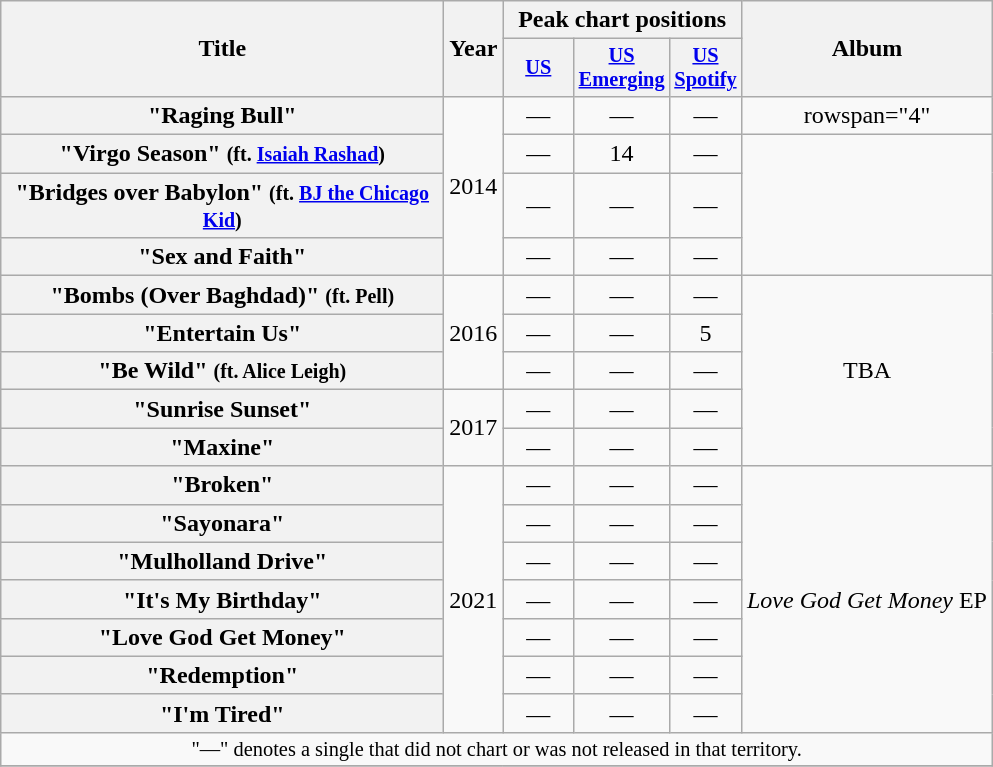<table class="wikitable plainrowheaders" style="text-align:center;">
<tr>
<th scope="col" rowspan="2" style="width:18em;">Title</th>
<th scope="col" rowspan="2" style="width:1em;">Year</th>
<th scope="col" colspan="3">Peak chart positions</th>
<th scope="col" rowspan="2">Album</th>
</tr>
<tr>
<th scope="col" style="width:3em;font-size:85%;"><a href='#'>US</a><br></th>
<th scope="col" style="width:3em;font-size:85%;"><a href='#'>US<br>Emerging</a><br></th>
<th scope="col" style="width:3em;font-size:85%;"><a href='#'>US<br>Spotify</a><br></th>
</tr>
<tr>
<th scope="row">"Raging Bull"</th>
<td rowspan="4">2014</td>
<td>—</td>
<td>—</td>
<td>—</td>
<td>rowspan="4" </td>
</tr>
<tr>
<th scope="row">"Virgo Season" <small>(ft. <a href='#'>Isaiah Rashad</a>)</small></th>
<td>—</td>
<td>14</td>
<td>—</td>
</tr>
<tr>
<th scope="row">"Bridges over Babylon" <small>(ft. <a href='#'>BJ the Chicago Kid</a>)</small></th>
<td>—</td>
<td>—</td>
<td>—</td>
</tr>
<tr>
<th scope="row">"Sex and Faith"</th>
<td>—</td>
<td>—</td>
<td>—</td>
</tr>
<tr>
<th scope="row">"Bombs (Over Baghdad)" <small>(ft. Pell)</small></th>
<td rowspan="3">2016</td>
<td>—</td>
<td>—</td>
<td>—</td>
<td rowspan="5">TBA</td>
</tr>
<tr>
<th scope="row">"Entertain Us"</th>
<td>—</td>
<td>—</td>
<td>5</td>
</tr>
<tr>
<th scope="row">"Be Wild" <small>(ft. Alice Leigh)</small></th>
<td>—</td>
<td>—</td>
<td>—</td>
</tr>
<tr>
<th scope="row">"Sunrise Sunset"</th>
<td rowspan="2">2017</td>
<td>—</td>
<td>—</td>
<td>—</td>
</tr>
<tr>
<th scope="row">"Maxine"</th>
<td>—</td>
<td>—</td>
<td>—</td>
</tr>
<tr>
<th scope="row">"Broken"</th>
<td rowspan="7">2021</td>
<td>—</td>
<td>—</td>
<td>—</td>
<td rowspan="7"><em>Love God Get Money</em> EP</td>
</tr>
<tr>
<th scope="row">"Sayonara"</th>
<td>—</td>
<td>—</td>
<td>—</td>
</tr>
<tr>
<th scope="row">"Mulholland Drive"</th>
<td>—</td>
<td>—</td>
<td>—</td>
</tr>
<tr>
<th scope="row">"It's My Birthday"</th>
<td>—</td>
<td>—</td>
<td>—</td>
</tr>
<tr>
<th scope="row">"Love God Get Money"</th>
<td>—</td>
<td>—</td>
<td>—</td>
</tr>
<tr>
<th scope="row">"Redemption"</th>
<td>—</td>
<td>—</td>
<td>—</td>
</tr>
<tr>
<th scope="row">"I'm Tired"</th>
<td>—</td>
<td>—</td>
<td>—</td>
</tr>
<tr>
<td colspan="20" style="font-size:85%">"—" denotes a single that did not chart or was not released in that territory.</td>
</tr>
<tr>
</tr>
</table>
